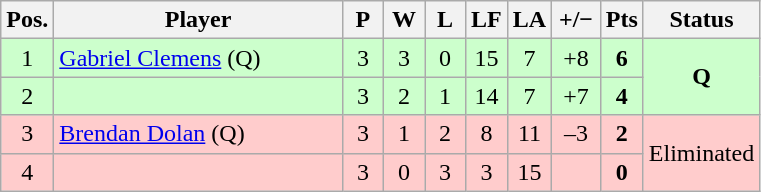<table class="wikitable" style="text-align:center; margin: 1em auto 1em auto, align:left">
<tr>
<th width=20>Pos.</th>
<th width=185>Player</th>
<th width=20>P</th>
<th width=20>W</th>
<th width=20>L</th>
<th width=20>LF</th>
<th width=20>LA</th>
<th width=25>+/−</th>
<th width=20>Pts</th>
<th width=70>Status</th>
</tr>
<tr style="background:#CCFFCC;">
<td>1</td>
<td align=left> <a href='#'>Gabriel Clemens</a> (Q)</td>
<td>3</td>
<td>3</td>
<td>0</td>
<td>15</td>
<td>7</td>
<td>+8</td>
<td><strong>6</strong></td>
<td rowspan=2><strong>Q</strong></td>
</tr>
<tr style="background:#CCFFCC;">
<td>2</td>
<td align=left></td>
<td>3</td>
<td>2</td>
<td>1</td>
<td>14</td>
<td>7</td>
<td>+7</td>
<td><strong>4</strong></td>
</tr>
<tr style="background:#FFCCCC;">
<td>3</td>
<td align=left> <a href='#'>Brendan Dolan</a> (Q)</td>
<td>3</td>
<td>1</td>
<td>2</td>
<td>8</td>
<td>11</td>
<td>–3</td>
<td><strong>2</strong></td>
<td rowspan=2>Eliminated</td>
</tr>
<tr style="background:#FFCCCC;">
<td>4</td>
<td align=left></td>
<td>3</td>
<td>0</td>
<td>3</td>
<td>3</td>
<td>15</td>
<td></td>
<td><strong>0</strong></td>
</tr>
</table>
